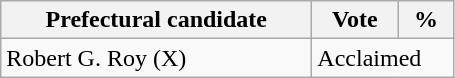<table class="wikitable">
<tr>
<th bgcolor="#DDDDFF" width="200px">Prefectural candidate</th>
<th bgcolor="#DDDDFF" width="50px">Vote</th>
<th bgcolor="#DDDDFF" width="30px">%</th>
</tr>
<tr>
<td>Robert G. Roy (X)</td>
<td colspan="2">Acclaimed</td>
</tr>
</table>
